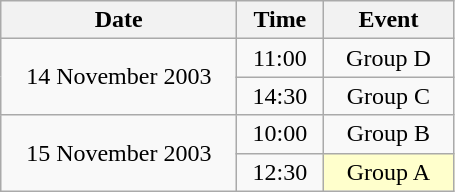<table class = "wikitable" style="text-align:center;">
<tr>
<th width=150>Date</th>
<th width=50>Time</th>
<th width=80>Event</th>
</tr>
<tr>
<td rowspan=2>14 November 2003</td>
<td>11:00</td>
<td>Group D</td>
</tr>
<tr>
<td>14:30</td>
<td>Group C</td>
</tr>
<tr>
<td rowspan=2>15 November 2003</td>
<td>10:00</td>
<td>Group B</td>
</tr>
<tr>
<td>12:30</td>
<td bgcolor=ffffcc>Group A</td>
</tr>
</table>
